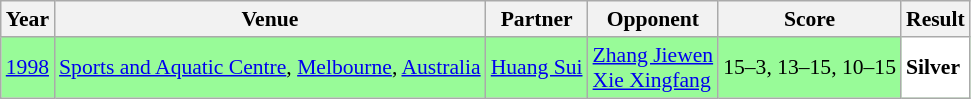<table class="sortable wikitable" style="font-size: 90%;">
<tr>
<th>Year</th>
<th>Venue</th>
<th>Partner</th>
<th>Opponent</th>
<th>Score</th>
<th>Result</th>
</tr>
<tr style="background:#98FB98">
<td align="center"><a href='#'>1998</a></td>
<td align="left"><a href='#'>Sports and Aquatic Centre</a>, <a href='#'>Melbourne</a>, <a href='#'>Australia</a></td>
<td align="left"> <a href='#'>Huang Sui</a></td>
<td align="left"> <a href='#'>Zhang Jiewen</a> <br>  <a href='#'>Xie Xingfang</a></td>
<td align="left">15–3, 13–15, 10–15</td>
<td style="text-align:left; background:white"> <strong>Silver</strong></td>
</tr>
</table>
